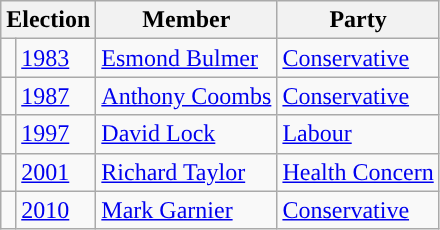<table class="wikitable">
<tr>
<th colspan="2">Election</th>
<th>Member</th>
<th>Party</th>
</tr>
<tr>
<td style="color:inherit;background-color: "></td>
<td><a href='#'>1983</a></td>
<td><a href='#'>Esmond Bulmer</a></td>
<td><a href='#'>Conservative</a></td>
</tr>
<tr>
<td style="color:inherit;background-color: "></td>
<td><a href='#'>1987</a></td>
<td><a href='#'>Anthony Coombs</a></td>
<td><a href='#'>Conservative</a></td>
</tr>
<tr>
<td style="color:inherit;background-color: "></td>
<td><a href='#'>1997</a></td>
<td><a href='#'>David Lock</a></td>
<td><a href='#'>Labour</a></td>
</tr>
<tr>
<td style="color:inherit;background-color: "></td>
<td><a href='#'>2001</a></td>
<td><a href='#'>Richard Taylor</a></td>
<td><a href='#'>Health Concern</a></td>
</tr>
<tr>
<td style="color:inherit;background-color: "></td>
<td><a href='#'>2010</a></td>
<td><a href='#'>Mark Garnier</a></td>
<td><a href='#'>Conservative</a></td>
</tr>
</table>
